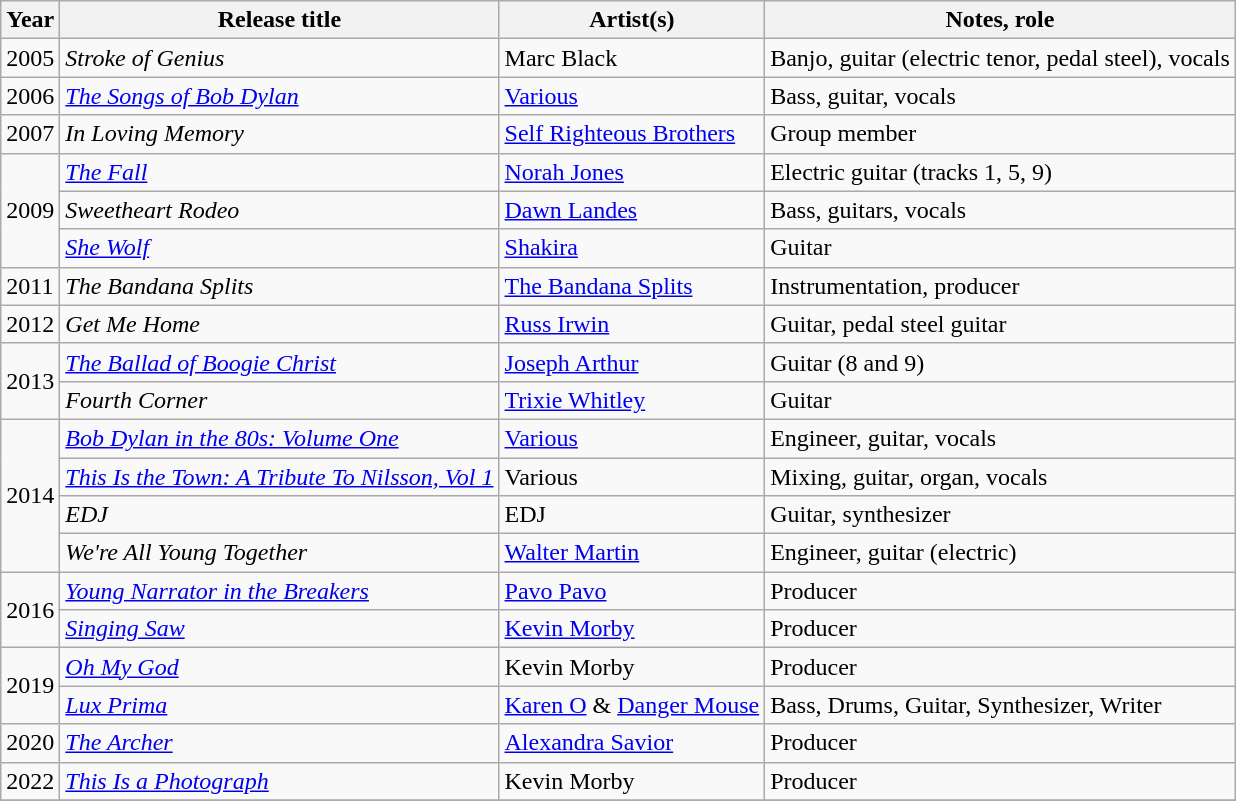<table class="wikitable" style="text-align:left;font-size:100%;">
<tr>
<th>Year</th>
<th>Release title</th>
<th>Artist(s)</th>
<th>Notes, role</th>
</tr>
<tr>
<td>2005</td>
<td><em>Stroke of Genius</em></td>
<td>Marc Black</td>
<td>Banjo, guitar (electric tenor, pedal steel), vocals</td>
</tr>
<tr>
<td>2006</td>
<td><em><a href='#'>The Songs of Bob Dylan</a></em></td>
<td><a href='#'>Various</a></td>
<td>Bass, guitar, vocals</td>
</tr>
<tr>
<td>2007</td>
<td><em>In Loving Memory</em></td>
<td><a href='#'>Self Righteous Brothers</a></td>
<td>Group member</td>
</tr>
<tr>
<td rowspan="3">2009</td>
<td><em><a href='#'>The Fall</a></em></td>
<td><a href='#'>Norah Jones</a></td>
<td>Electric guitar (tracks 1, 5, 9)</td>
</tr>
<tr>
<td><em>Sweetheart Rodeo</em></td>
<td><a href='#'>Dawn Landes</a></td>
<td>Bass, guitars, vocals</td>
</tr>
<tr>
<td><em><a href='#'>She Wolf</a></em></td>
<td><a href='#'>Shakira</a></td>
<td>Guitar</td>
</tr>
<tr>
<td>2011</td>
<td><em>The Bandana Splits</em></td>
<td><a href='#'>The Bandana Splits</a></td>
<td>Instrumentation, producer</td>
</tr>
<tr>
<td>2012</td>
<td><em>Get Me Home</em></td>
<td><a href='#'>Russ Irwin</a></td>
<td>Guitar, pedal steel guitar</td>
</tr>
<tr>
<td rowspan="2">2013</td>
<td><em><a href='#'>The Ballad of Boogie Christ</a></em></td>
<td><a href='#'>Joseph Arthur</a></td>
<td>Guitar (8 and 9)</td>
</tr>
<tr>
<td><em>Fourth Corner</em></td>
<td><a href='#'>Trixie Whitley</a></td>
<td>Guitar</td>
</tr>
<tr>
<td rowspan="4">2014</td>
<td><em><a href='#'>Bob Dylan in the 80s: Volume One</a></em></td>
<td><a href='#'>Various</a></td>
<td>Engineer, guitar, vocals</td>
</tr>
<tr>
<td><em><a href='#'>This Is the Town: A Tribute To Nilsson, Vol 1</a></em></td>
<td>Various</td>
<td>Mixing, guitar, organ, vocals</td>
</tr>
<tr>
<td><em>EDJ</em></td>
<td>EDJ</td>
<td>Guitar, synthesizer</td>
</tr>
<tr>
<td><em>We're All Young Together</em></td>
<td><a href='#'>Walter Martin</a></td>
<td>Engineer, guitar (electric)</td>
</tr>
<tr>
<td rowspan="2">2016</td>
<td><em><a href='#'>Young Narrator in the Breakers</a></em></td>
<td><a href='#'>Pavo Pavo</a></td>
<td>Producer</td>
</tr>
<tr>
<td><em><a href='#'>Singing Saw</a></em></td>
<td><a href='#'>Kevin Morby</a></td>
<td>Producer</td>
</tr>
<tr>
<td rowspan="2">2019</td>
<td><em><a href='#'>Oh My God</a> </em></td>
<td>Kevin Morby</td>
<td>Producer</td>
</tr>
<tr>
<td><em><a href='#'>Lux Prima</a></em></td>
<td><a href='#'>Karen O</a> & <a href='#'>Danger Mouse</a></td>
<td>Bass, Drums, Guitar, Synthesizer, Writer</td>
</tr>
<tr>
<td>2020</td>
<td><em><a href='#'>The Archer</a></em></td>
<td><a href='#'>Alexandra Savior</a></td>
<td>Producer</td>
</tr>
<tr>
<td>2022</td>
<td><em><a href='#'>This Is a Photograph</a></em></td>
<td>Kevin Morby</td>
<td>Producer</td>
</tr>
<tr>
</tr>
</table>
